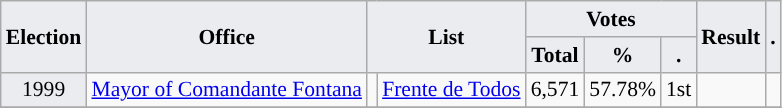<table class="wikitable" style="font-size:90%; text-align:center;">
<tr>
<th style="background-color:#EAECF0;" rowspan=2>Election</th>
<th style="background-color:#EAECF0;" rowspan=2>Office</th>
<th style="background-color:#EAECF0;" colspan=2 rowspan=2>List</th>
<th style="background-color:#EAECF0;" colspan=3>Votes</th>
<th style="background-color:#EAECF0;" rowspan=2>Result</th>
<th style="background-color:#EAECF0;" rowspan=2>.</th>
</tr>
<tr>
<th style="background-color:#EAECF0;">Total</th>
<th style="background-color:#EAECF0;">%</th>
<th style="background-color:#EAECF0;">.</th>
</tr>
<tr>
<td style="background-color:#EAECF0;">1999</td>
<td><a href='#'>Mayor of Comandante Fontana</a></td>
<td style="background-color:"></td>
<td><a href='#'>Frente de Todos</a></td>
<td>6,571</td>
<td>57.78%</td>
<td>1st</td>
<td></td>
<td></td>
</tr>
<tr>
</tr>
</table>
